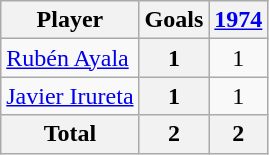<table class="wikitable sortable" style="text-align:center;">
<tr>
<th>Player</th>
<th>Goals</th>
<th><a href='#'>1974</a></th>
</tr>
<tr>
<td align="left"> <a href='#'>Rubén Ayala</a></td>
<th>1</th>
<td>1</td>
</tr>
<tr>
<td align="left"> <a href='#'>Javier Irureta</a></td>
<th>1</th>
<td>1</td>
</tr>
<tr class="sortbottom">
<th>Total</th>
<th>2</th>
<th>2</th>
</tr>
</table>
